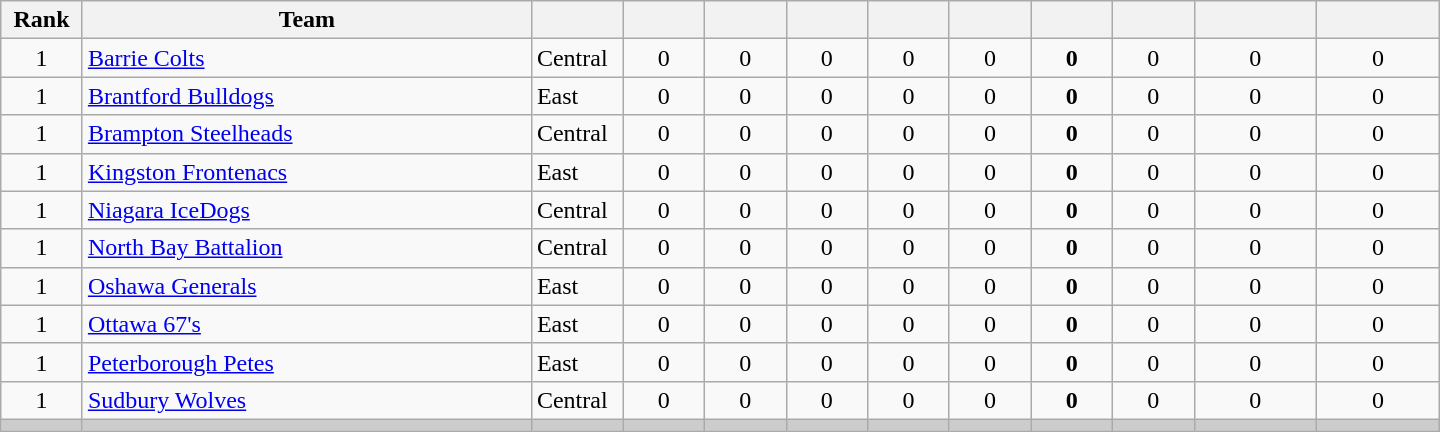<table class="wikitable sortable" style="text-align:center; width:60em">
<tr>
<th width="5%">Rank</th>
<th width="27.5%">Team</th>
<th width="5%"></th>
<th width="5%"></th>
<th width="5%"></th>
<th width="5%"></th>
<th width="5%"></th>
<th width="5%"></th>
<th width="5%"></th>
<th width="5%"></th>
<th width="7.5%"></th>
<th width="7.5%"></th>
</tr>
<tr>
<td>1</td>
<td align=left><a href='#'>Barrie Colts</a></td>
<td align=left>Central</td>
<td>0</td>
<td>0</td>
<td>0</td>
<td>0</td>
<td>0</td>
<td><strong>0</strong></td>
<td>0</td>
<td>0</td>
<td>0</td>
</tr>
<tr>
<td>1</td>
<td align=left><a href='#'>Brantford Bulldogs</a></td>
<td align=left>East</td>
<td>0</td>
<td>0</td>
<td>0</td>
<td>0</td>
<td>0</td>
<td><strong>0</strong></td>
<td>0</td>
<td>0</td>
<td>0</td>
</tr>
<tr>
<td>1</td>
<td align=left><a href='#'>Brampton Steelheads</a></td>
<td align=left>Central</td>
<td>0</td>
<td>0</td>
<td>0</td>
<td>0</td>
<td>0</td>
<td><strong>0</strong></td>
<td>0</td>
<td>0</td>
<td>0</td>
</tr>
<tr>
<td>1</td>
<td align=left><a href='#'>Kingston Frontenacs</a></td>
<td align=left>East</td>
<td>0</td>
<td>0</td>
<td>0</td>
<td>0</td>
<td>0</td>
<td><strong>0</strong></td>
<td>0</td>
<td>0</td>
<td>0</td>
</tr>
<tr>
<td>1</td>
<td align=left><a href='#'>Niagara IceDogs</a></td>
<td align=left>Central</td>
<td>0</td>
<td>0</td>
<td>0</td>
<td>0</td>
<td>0</td>
<td><strong>0</strong></td>
<td>0</td>
<td>0</td>
<td>0</td>
</tr>
<tr>
<td>1</td>
<td align=left><a href='#'>North Bay Battalion</a></td>
<td align=left>Central</td>
<td>0</td>
<td>0</td>
<td>0</td>
<td>0</td>
<td>0</td>
<td><strong>0</strong></td>
<td>0</td>
<td>0</td>
<td>0</td>
</tr>
<tr>
<td>1</td>
<td align=left><a href='#'>Oshawa Generals</a></td>
<td align=left>East</td>
<td>0</td>
<td>0</td>
<td>0</td>
<td>0</td>
<td>0</td>
<td><strong>0</strong></td>
<td>0</td>
<td>0</td>
<td>0</td>
</tr>
<tr>
<td>1</td>
<td align=left><a href='#'>Ottawa 67's</a></td>
<td align=left>East</td>
<td>0</td>
<td>0</td>
<td>0</td>
<td>0</td>
<td>0</td>
<td><strong>0</strong></td>
<td>0</td>
<td>0</td>
<td>0</td>
</tr>
<tr>
<td>1</td>
<td align=left><a href='#'>Peterborough Petes</a></td>
<td align=left>East</td>
<td>0</td>
<td>0</td>
<td>0</td>
<td>0</td>
<td>0</td>
<td><strong>0</strong></td>
<td>0</td>
<td>0</td>
<td>0</td>
</tr>
<tr>
<td>1</td>
<td align=left><a href='#'>Sudbury Wolves</a></td>
<td align=left>Central</td>
<td>0</td>
<td>0</td>
<td>0</td>
<td>0</td>
<td>0</td>
<td><strong>0</strong></td>
<td>0</td>
<td>0</td>
<td>0</td>
</tr>
<tr style="background-color:#cccccc;">
<td></td>
<td></td>
<td></td>
<td></td>
<td></td>
<td></td>
<td></td>
<td></td>
<td></td>
<td></td>
<td></td>
<td></td>
</tr>
</table>
